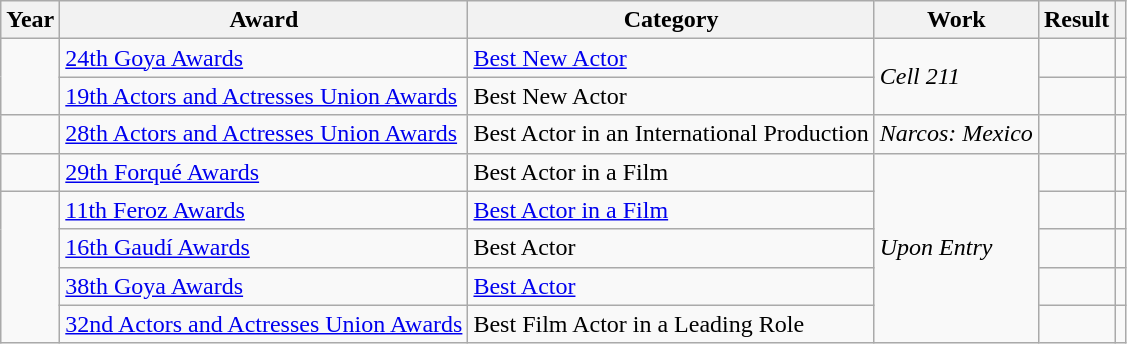<table class="wikitable sortable plainrowheaders">
<tr>
<th>Year</th>
<th>Award</th>
<th>Category</th>
<th>Work</th>
<th>Result</th>
<th scope="col" class="unsortable"></th>
</tr>
<tr>
<td rowspan = "2"></td>
<td><a href='#'>24th Goya Awards</a></td>
<td><a href='#'>Best New Actor</a></td>
<td rowspan = "2"><em>Cell 211</em></td>
<td></td>
<td></td>
</tr>
<tr>
<td><a href='#'>19th Actors and Actresses Union Awards</a></td>
<td>Best New Actor</td>
<td></td>
<td></td>
</tr>
<tr>
<td></td>
<td><a href='#'>28th Actors and Actresses Union Awards</a></td>
<td>Best Actor in an International Production</td>
<td><em>Narcos: Mexico</em></td>
<td></td>
<td></td>
</tr>
<tr>
<td></td>
<td><a href='#'>29th Forqué Awards</a></td>
<td>Best Actor in a Film</td>
<td rowspan = "5"><em>Upon Entry</em></td>
<td></td>
<td></td>
</tr>
<tr>
<td rowspan = "4"></td>
<td><a href='#'>11th Feroz Awards</a></td>
<td><a href='#'>Best Actor in a Film</a></td>
<td></td>
<td></td>
</tr>
<tr>
<td><a href='#'>16th Gaudí Awards</a></td>
<td>Best Actor</td>
<td></td>
<td></td>
</tr>
<tr>
<td><a href='#'>38th Goya Awards</a></td>
<td><a href='#'>Best Actor</a></td>
<td></td>
<td></td>
</tr>
<tr>
<td><a href='#'>32nd Actors and Actresses Union Awards</a></td>
<td>Best Film Actor in a Leading Role</td>
<td></td>
<td></td>
</tr>
</table>
